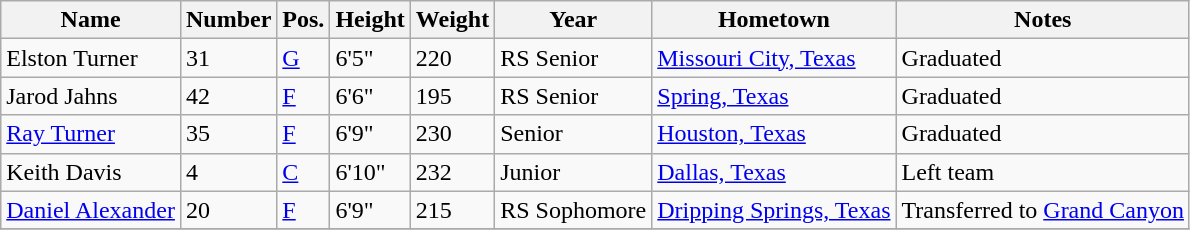<table class="wikitable sortable" border="1">
<tr>
<th>Name</th>
<th>Number</th>
<th>Pos.</th>
<th>Height</th>
<th>Weight</th>
<th>Year</th>
<th>Hometown</th>
<th class="unsortable">Notes</th>
</tr>
<tr>
<td>Elston Turner</td>
<td>31</td>
<td><a href='#'>G</a></td>
<td>6'5"</td>
<td>220</td>
<td>RS Senior</td>
<td><a href='#'>Missouri City, Texas</a></td>
<td>Graduated</td>
</tr>
<tr>
<td>Jarod Jahns</td>
<td>42</td>
<td><a href='#'>F</a></td>
<td>6'6"</td>
<td>195</td>
<td>RS Senior</td>
<td><a href='#'>Spring, Texas</a></td>
<td>Graduated</td>
</tr>
<tr>
<td><a href='#'>Ray Turner</a></td>
<td>35</td>
<td><a href='#'>F</a></td>
<td>6'9"</td>
<td>230</td>
<td>Senior</td>
<td><a href='#'>Houston, Texas</a></td>
<td>Graduated</td>
</tr>
<tr>
<td>Keith Davis</td>
<td>4</td>
<td><a href='#'>C</a></td>
<td>6'10"</td>
<td>232</td>
<td>Junior</td>
<td><a href='#'>Dallas, Texas</a></td>
<td>Left team</td>
</tr>
<tr>
<td><a href='#'>Daniel Alexander</a></td>
<td>20</td>
<td><a href='#'>F</a></td>
<td>6'9"</td>
<td>215</td>
<td>RS Sophomore</td>
<td><a href='#'>Dripping Springs, Texas</a></td>
<td>Transferred to <a href='#'>Grand Canyon</a></td>
</tr>
<tr>
</tr>
</table>
